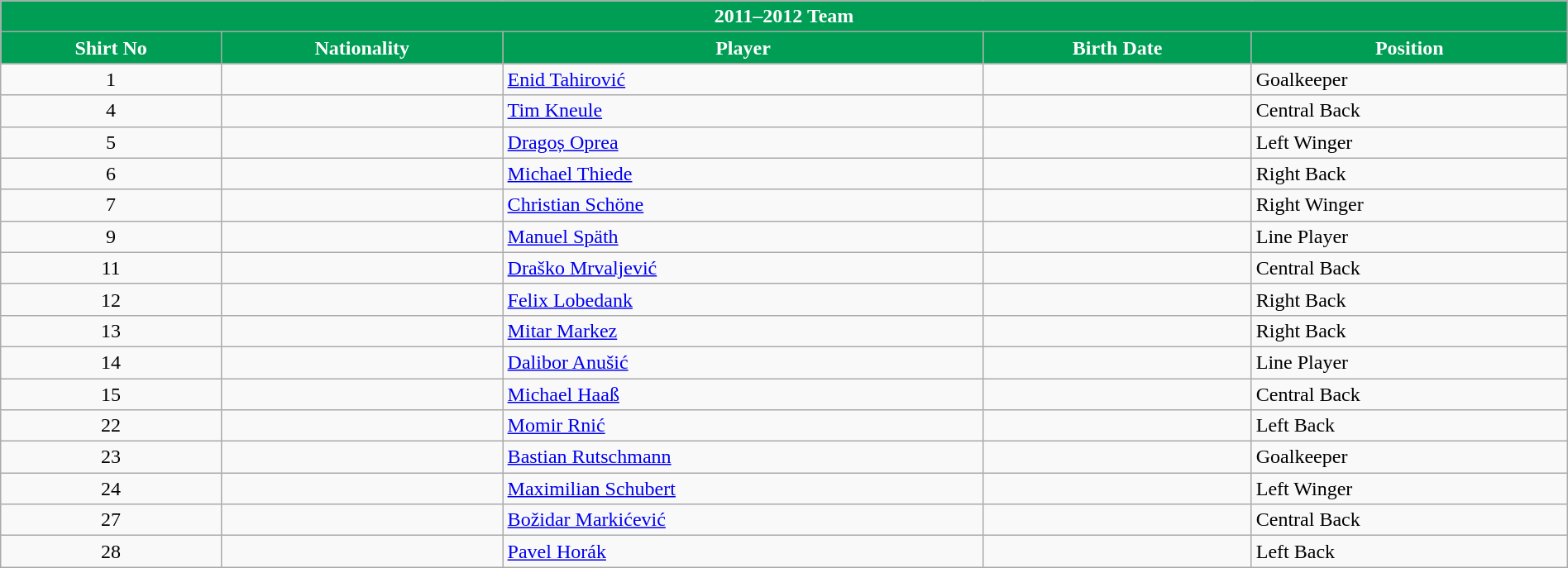<table class="wikitable collapsible collapsed" style="width:100%;">
<tr>
<th colspan=5 style="background-color:#009D54;color:white;text-align:center;">2011–2012 Team</th>
</tr>
<tr>
<th style="color:white; background:#009D54">Shirt No</th>
<th style="color:white; background:#009D54">Nationality</th>
<th style="color:white; background:#009D54">Player</th>
<th style="color:white; background:#009D54">Birth Date</th>
<th style="color:white; background:#009D54">Position</th>
</tr>
<tr>
<td align=center>1</td>
<td></td>
<td><a href='#'>Enid Tahirović</a></td>
<td></td>
<td>Goalkeeper</td>
</tr>
<tr>
<td align=center>4</td>
<td></td>
<td><a href='#'>Tim Kneule</a></td>
<td></td>
<td>Central Back</td>
</tr>
<tr>
<td align=center>5</td>
<td></td>
<td><a href='#'>Dragoș Oprea</a></td>
<td></td>
<td>Left Winger</td>
</tr>
<tr>
<td align=center>6</td>
<td></td>
<td><a href='#'>Michael Thiede</a></td>
<td></td>
<td>Right Back</td>
</tr>
<tr>
<td align=center>7</td>
<td></td>
<td><a href='#'>Christian Schöne</a></td>
<td></td>
<td>Right Winger</td>
</tr>
<tr>
<td align=center>9</td>
<td></td>
<td><a href='#'>Manuel Späth</a></td>
<td></td>
<td>Line Player</td>
</tr>
<tr>
<td align=center>11</td>
<td></td>
<td><a href='#'>Draško Mrvaljević</a></td>
<td></td>
<td>Central Back</td>
</tr>
<tr>
<td align=center>12</td>
<td></td>
<td><a href='#'>Felix Lobedank</a></td>
<td></td>
<td>Right Back</td>
</tr>
<tr>
<td align=center>13</td>
<td></td>
<td><a href='#'>Mitar Markez</a></td>
<td></td>
<td>Right Back</td>
</tr>
<tr>
<td align=center>14</td>
<td></td>
<td><a href='#'>Dalibor Anušić</a></td>
<td></td>
<td>Line Player</td>
</tr>
<tr>
<td align=center>15</td>
<td></td>
<td><a href='#'>Michael Haaß</a></td>
<td></td>
<td>Central Back</td>
</tr>
<tr>
<td align=center>22</td>
<td></td>
<td><a href='#'>Momir Rnić</a></td>
<td></td>
<td>Left Back</td>
</tr>
<tr>
<td align=center>23</td>
<td></td>
<td><a href='#'>Bastian Rutschmann</a></td>
<td></td>
<td>Goalkeeper</td>
</tr>
<tr>
<td align=center>24</td>
<td></td>
<td><a href='#'>Maximilian Schubert</a></td>
<td></td>
<td>Left Winger</td>
</tr>
<tr>
<td align=center>27</td>
<td></td>
<td><a href='#'>Božidar Markićević</a></td>
<td></td>
<td>Central Back</td>
</tr>
<tr>
<td align=center>28</td>
<td></td>
<td><a href='#'>Pavel Horák</a></td>
<td></td>
<td>Left Back</td>
</tr>
</table>
